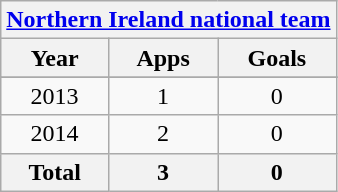<table class="wikitable" style="text-align:center">
<tr>
<th colspan=3><a href='#'>Northern Ireland national team</a></th>
</tr>
<tr>
<th>Year</th>
<th>Apps</th>
<th>Goals</th>
</tr>
<tr>
</tr>
<tr>
<td>2013</td>
<td>1</td>
<td>0</td>
</tr>
<tr>
<td>2014</td>
<td>2</td>
<td>0</td>
</tr>
<tr>
<th>Total</th>
<th>3</th>
<th>0</th>
</tr>
</table>
